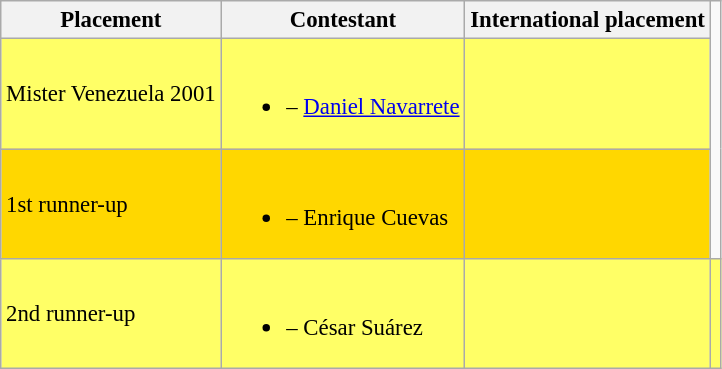<table class="wikitable sortable" style="font-size: 95%;">
<tr>
<th>Placement</th>
<th>Contestant</th>
<th>International placement</th>
</tr>
<tr style="background:#FFFF66;">
<td>Mister Venezuela 2001</td>
<td><br><ul><li> – <a href='#'>Daniel Navarrete</a></li></ul></td>
<td></td>
</tr>
<tr style="background:gold;">
<td>1st runner-up</td>
<td><br><ul><li> – Enrique Cuevas</li></ul></td>
<td></td>
</tr>
<tr style="background:#FFFF66;">
<td>2nd runner-up</td>
<td><br><ul><li> – César Suárez</li></ul></td>
<td></td>
<td></td>
</tr>
</table>
